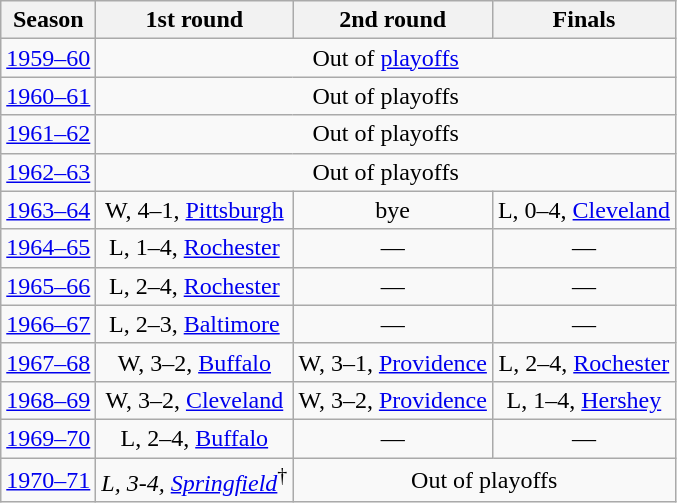<table class="wikitable" style="text-align:center">
<tr>
<th>Season</th>
<th>1st round</th>
<th>2nd round</th>
<th>Finals</th>
</tr>
<tr>
<td><a href='#'>1959–60</a></td>
<td colspan="3">Out of <a href='#'>playoffs</a></td>
</tr>
<tr>
<td><a href='#'>1960–61</a></td>
<td colspan="3">Out of playoffs</td>
</tr>
<tr>
<td><a href='#'>1961–62</a></td>
<td colspan="3">Out of playoffs</td>
</tr>
<tr>
<td><a href='#'>1962–63</a></td>
<td colspan="3">Out of playoffs</td>
</tr>
<tr>
<td><a href='#'>1963–64</a></td>
<td>W, 4–1, <a href='#'>Pittsburgh</a></td>
<td>bye</td>
<td>L, 0–4, <a href='#'>Cleveland</a></td>
</tr>
<tr>
<td><a href='#'>1964–65</a></td>
<td>L, 1–4, <a href='#'>Rochester</a></td>
<td>—</td>
<td>—</td>
</tr>
<tr>
<td><a href='#'>1965–66</a></td>
<td>L, 2–4, <a href='#'>Rochester</a></td>
<td>—</td>
<td>—</td>
</tr>
<tr>
<td><a href='#'>1966–67</a></td>
<td>L, 2–3, <a href='#'>Baltimore</a></td>
<td>—</td>
<td>—</td>
</tr>
<tr>
<td><a href='#'>1967–68</a></td>
<td>W, 3–2, <a href='#'>Buffalo</a></td>
<td>W, 3–1, <a href='#'>Providence</a></td>
<td>L, 2–4, <a href='#'>Rochester</a></td>
</tr>
<tr>
<td><a href='#'>1968–69</a></td>
<td>W, 3–2, <a href='#'>Cleveland</a></td>
<td>W, 3–2, <a href='#'>Providence</a></td>
<td>L, 1–4, <a href='#'>Hershey</a></td>
</tr>
<tr>
<td><a href='#'>1969–70</a></td>
<td>L, 2–4, <a href='#'>Buffalo</a></td>
<td>—</td>
<td>—</td>
</tr>
<tr>
<td><a href='#'>1970–71</a></td>
<td><em>L, 3-4, <a href='#'>Springfield</a></em><sup>†</sup></td>
<td colspan="2">Out of playoffs</td>
</tr>
</table>
